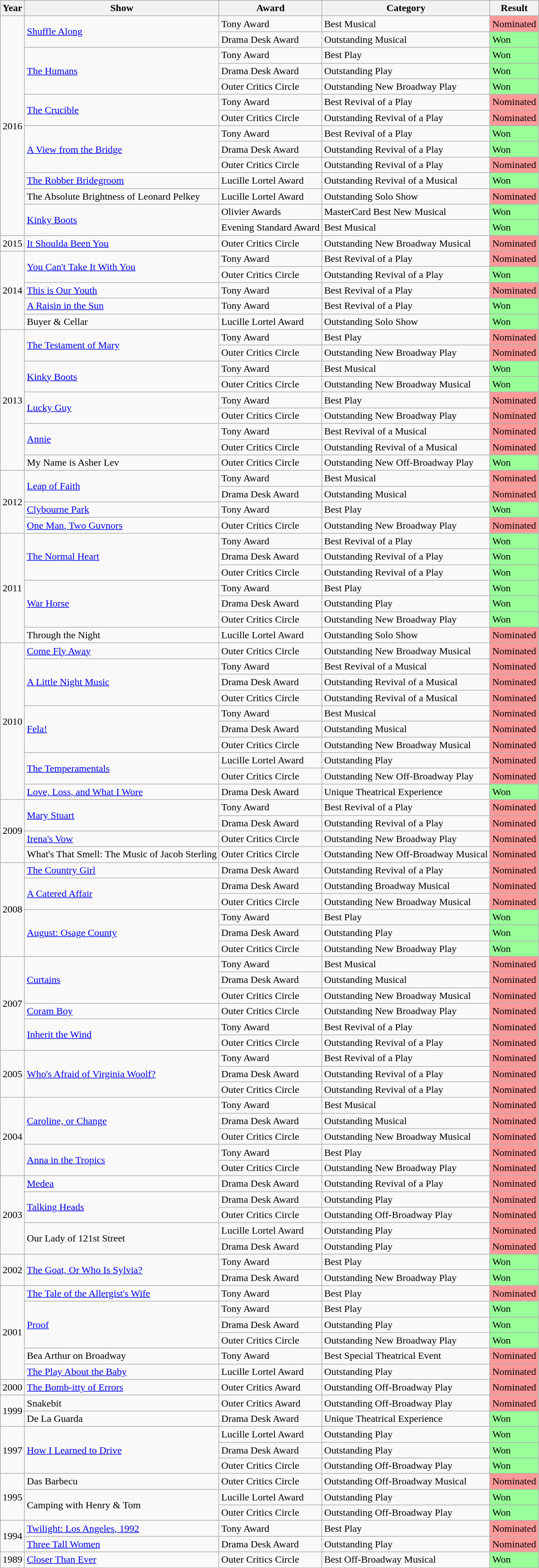<table class="wikitable">
<tr>
<th>Year</th>
<th>Show</th>
<th>Award</th>
<th>Category</th>
<th>Result</th>
</tr>
<tr>
<td rowspan="14">2016</td>
<td rowspan="2"><a href='#'>Shuffle Along</a></td>
<td>Tony Award</td>
<td>Best Musical</td>
<td style="background: #ff9999">Nominated</td>
</tr>
<tr>
<td>Drama Desk Award</td>
<td>Outstanding Musical</td>
<td style="background: #99ff99">Won</td>
</tr>
<tr>
<td rowspan="3"><a href='#'>The Humans</a></td>
<td>Tony Award</td>
<td>Best Play</td>
<td style="background: #99ff99">Won</td>
</tr>
<tr>
<td>Drama Desk Award</td>
<td>Outstanding Play</td>
<td style="background: #99ff99">Won</td>
</tr>
<tr>
<td>Outer Critics Circle</td>
<td>Outstanding New Broadway Play</td>
<td style="background: #99ff99">Won</td>
</tr>
<tr>
<td rowspan="2"><a href='#'>The Crucible</a></td>
<td>Tony Award</td>
<td>Best Revival of a Play</td>
<td style="background: #ff9999">Nominated</td>
</tr>
<tr>
<td>Outer Critics Circle</td>
<td>Outstanding Revival of a Play</td>
<td style="background: #ff9999">Nominated</td>
</tr>
<tr>
<td rowspan="3"><a href='#'>A View from the Bridge</a></td>
<td>Tony Award</td>
<td>Best Revival of a Play</td>
<td style="background: #99ff99">Won</td>
</tr>
<tr>
<td>Drama Desk Award</td>
<td>Outstanding Revival of a Play</td>
<td style="background: #99ff99">Won</td>
</tr>
<tr>
<td>Outer Critics Circle</td>
<td>Outstanding Revival of a Play</td>
<td style="background: #ff9999">Nominated</td>
</tr>
<tr>
<td><a href='#'>The Robber Bridegroom</a></td>
<td>Lucille Lortel Award</td>
<td>Outstanding Revival of a Musical</td>
<td style="background: #99ff99">Won</td>
</tr>
<tr>
<td>The Absolute Brightness of Leonard Pelkey</td>
<td>Lucille Lortel Award</td>
<td>Outstanding Solo Show</td>
<td style="background: #ff9999">Nominated</td>
</tr>
<tr>
<td rowspan="2"><a href='#'>Kinky Boots</a></td>
<td>Olivier Awards</td>
<td>MasterCard Best New Musical</td>
<td style="background: #99ff99">Won</td>
</tr>
<tr>
<td>Evening Standard Award</td>
<td>Best Musical</td>
<td style="background: #99ff99">Won</td>
</tr>
<tr>
<td>2015</td>
<td><a href='#'>It Shoulda Been You</a></td>
<td>Outer Critics Circle</td>
<td>Outstanding New Broadway Musical</td>
<td style="background: #ff9999">Nominated</td>
</tr>
<tr>
<td rowspan="5">2014</td>
<td rowspan="2"><a href='#'>You Can't Take It With You</a></td>
<td>Tony Award</td>
<td>Best Revival of a Play</td>
<td style="background: #ff9999">Nominated</td>
</tr>
<tr>
<td>Outer Critics Circle</td>
<td>Outstanding Revival of a Play</td>
<td style="background: #99ff99">Won</td>
</tr>
<tr>
<td><a href='#'>This is Our Youth</a></td>
<td>Tony Award</td>
<td>Best Revival of a Play</td>
<td style="background: #ff9999">Nominated</td>
</tr>
<tr>
<td><a href='#'>A Raisin in the Sun</a></td>
<td>Tony Award</td>
<td>Best Revival of a Play</td>
<td style="background: #99ff99">Won</td>
</tr>
<tr>
<td>Buyer & Cellar</td>
<td>Lucille Lortel Award</td>
<td>Outstanding Solo Show</td>
<td style="background: #99ff99">Won</td>
</tr>
<tr>
<td rowspan="9">2013</td>
<td rowspan="2"><a href='#'>The Testament of Mary</a></td>
<td>Tony Award</td>
<td>Best Play</td>
<td style="background: #ff9999">Nominated</td>
</tr>
<tr>
<td>Outer Critics Circle</td>
<td>Outstanding New Broadway Play</td>
<td style="background: #ff9999">Nominated</td>
</tr>
<tr>
<td rowspan="2"><a href='#'>Kinky Boots</a></td>
<td>Tony Award</td>
<td>Best Musical</td>
<td style="background: #99ff99">Won</td>
</tr>
<tr>
<td>Outer Critics Circle</td>
<td>Outstanding New Broadway Musical</td>
<td style="background: #99ff99">Won</td>
</tr>
<tr>
<td rowspan="2"><a href='#'>Lucky Guy</a></td>
<td>Tony Award</td>
<td>Best Play</td>
<td style="background: #ff9999">Nominated</td>
</tr>
<tr>
<td>Outer Critics Circle</td>
<td>Outstanding New Broadway Play</td>
<td style="background: #ff9999">Nominated</td>
</tr>
<tr>
<td rowspan="2"><a href='#'>Annie</a></td>
<td>Tony Award</td>
<td>Best Revival of a Musical</td>
<td style="background: #ff9999">Nominated</td>
</tr>
<tr>
<td>Outer Critics Circle</td>
<td>Outstanding Revival of a Musical</td>
<td style="background: #ff9999">Nominated</td>
</tr>
<tr>
<td>My Name is Asher Lev</td>
<td>Outer Critics Circle</td>
<td>Outstanding New Off-Broadway Play</td>
<td style="background: #99ff99">Won</td>
</tr>
<tr>
<td rowspan="4">2012</td>
<td rowspan="2"><a href='#'>Leap of Faith</a></td>
<td>Tony Award</td>
<td>Best Musical</td>
<td style="background: #ff9999">Nominated</td>
</tr>
<tr>
<td>Drama Desk Award</td>
<td>Outstanding Musical</td>
<td style="background: #ff9999">Nominated</td>
</tr>
<tr>
<td><a href='#'>Clybourne Park</a></td>
<td>Tony Award</td>
<td>Best Play</td>
<td style="background: #99ff99">Won</td>
</tr>
<tr>
<td><a href='#'>One Man, Two Guvnors</a></td>
<td>Outer Critics Circle</td>
<td>Outstanding New Broadway Play</td>
<td style="background: #ff9999">Nominated</td>
</tr>
<tr>
<td rowspan="7">2011</td>
<td rowspan="3"><a href='#'>The Normal Heart</a></td>
<td>Tony Award</td>
<td>Best Revival of a Play</td>
<td style="background: #99ff99">Won</td>
</tr>
<tr>
<td>Drama Desk Award</td>
<td>Outstanding Revival of a Play</td>
<td style="background: #99ff99">Won</td>
</tr>
<tr>
<td>Outer Critics Circle</td>
<td>Outstanding Revival of a Play</td>
<td style="background: #99ff99">Won</td>
</tr>
<tr>
<td rowspan="3"><a href='#'>War Horse</a></td>
<td>Tony Award</td>
<td>Best Play</td>
<td style="background: #99ff99">Won</td>
</tr>
<tr>
<td>Drama Desk Award</td>
<td>Outstanding Play</td>
<td style="background: #99ff99">Won</td>
</tr>
<tr>
<td>Outer Critics Circle</td>
<td>Outstanding New Broadway Play</td>
<td style="background: #99ff99">Won</td>
</tr>
<tr>
<td>Through the Night</td>
<td>Lucille Lortel Award</td>
<td>Outstanding Solo Show</td>
<td style="background: #ff9999">Nominated</td>
</tr>
<tr>
<td rowspan="10">2010</td>
<td><a href='#'>Come Fly Away</a></td>
<td>Outer Critics Circle</td>
<td>Outstanding New Broadway Musical</td>
<td style="background: #ff9999">Nominated</td>
</tr>
<tr>
<td rowspan="3"><a href='#'>A Little Night Music</a></td>
<td>Tony Award</td>
<td>Best Revival of a Musical</td>
<td style="background: #ff9999">Nominated</td>
</tr>
<tr>
<td>Drama Desk Award</td>
<td>Outstanding Revival of a Musical</td>
<td style="background: #ff9999">Nominated</td>
</tr>
<tr>
<td>Outer Critics Circle</td>
<td>Outstanding Revival of a Musical</td>
<td style="background: #ff9999">Nominated</td>
</tr>
<tr>
<td rowspan="3"><a href='#'>Fela!</a></td>
<td>Tony Award</td>
<td>Best Musical</td>
<td style="background: #ff9999">Nominated</td>
</tr>
<tr>
<td>Drama Desk Award</td>
<td>Outstanding Musical</td>
<td style="background: #ff9999">Nominated</td>
</tr>
<tr>
<td>Outer Critics Circle</td>
<td>Outstanding New Broadway Musical</td>
<td style="background: #ff9999">Nominated</td>
</tr>
<tr>
<td rowspan="2"><a href='#'>The Temperamentals</a></td>
<td>Lucille Lortel Award</td>
<td>Outstanding Play</td>
<td style="background: #ff9999">Nominated</td>
</tr>
<tr>
<td>Outer Critics Circle</td>
<td>Outstanding New Off-Broadway Play</td>
<td style="background: #ff9999">Nominated</td>
</tr>
<tr>
<td><a href='#'>Love, Loss, and What I Wore</a></td>
<td>Drama Desk Award</td>
<td>Unique Theatrical Experience</td>
<td style="background: #99ff99">Won</td>
</tr>
<tr>
<td rowspan="4">2009</td>
<td rowspan="2"><a href='#'>Mary Stuart</a></td>
<td>Tony Award</td>
<td>Best Revival of a Play</td>
<td style="background: #ff9999">Nominated</td>
</tr>
<tr>
<td>Drama Desk Award</td>
<td>Outstanding Revival of a Play</td>
<td style="background: #ff9999">Nominated</td>
</tr>
<tr>
<td><a href='#'>Irena's Vow</a></td>
<td>Outer Critics Circle</td>
<td>Outstanding New Broadway Play</td>
<td style="background: #ff9999">Nominated</td>
</tr>
<tr>
<td>What's That Smell: The Music of Jacob Sterling</td>
<td>Outer Critics Circle</td>
<td>Outstanding New Off-Broadway Musical</td>
<td style="background: #ff9999">Nominated</td>
</tr>
<tr>
<td rowspan="6">2008</td>
<td><a href='#'>The Country Girl</a></td>
<td>Drama Desk Award</td>
<td>Outstanding Revival of a Play</td>
<td style="background: #ff9999">Nominated</td>
</tr>
<tr>
<td rowspan="2"><a href='#'>A Catered Affair</a></td>
<td>Drama Desk Award</td>
<td>Outstanding Broadway Musical</td>
<td style="background: #ff9999">Nominated</td>
</tr>
<tr>
<td>Outer Critics Circle</td>
<td>Outstanding New Broadway Musical</td>
<td style="background: #ff9999">Nominated</td>
</tr>
<tr>
<td rowspan="3"><a href='#'>August: Osage County</a></td>
<td>Tony Award</td>
<td>Best Play</td>
<td style="background: #99ff99">Won</td>
</tr>
<tr>
<td>Drama Desk Award</td>
<td>Outstanding Play</td>
<td style="background: #99ff99">Won</td>
</tr>
<tr>
<td>Outer Critics Circle</td>
<td>Outstanding New Broadway Play</td>
<td style="background: #99ff99">Won</td>
</tr>
<tr>
<td rowspan="6">2007</td>
<td rowspan="3"><a href='#'>Curtains</a></td>
<td>Tony Award</td>
<td>Best Musical</td>
<td style="background: #ff9999">Nominated</td>
</tr>
<tr>
<td>Drama Desk Award</td>
<td>Outstanding Musical</td>
<td style="background: #ff9999">Nominated</td>
</tr>
<tr>
<td>Outer Critics Circle</td>
<td>Outstanding New Broadway Musical</td>
<td style="background: #ff9999">Nominated</td>
</tr>
<tr>
<td><a href='#'>Coram Boy</a></td>
<td>Outer Critics Circle</td>
<td>Outstanding New Broadway Play</td>
<td style="background: #ff9999">Nominated</td>
</tr>
<tr>
<td rowspan="2"><a href='#'>Inherit the Wind</a></td>
<td>Tony Award</td>
<td>Best Revival of a Play</td>
<td style="background: #ff9999">Nominated</td>
</tr>
<tr>
<td>Outer Critics Circle</td>
<td>Outstanding Revival of a Play</td>
<td style="background: #ff9999">Nominated</td>
</tr>
<tr>
<td rowspan="3">2005</td>
<td rowspan="3"><a href='#'>Who's Afraid of Virginia Woolf?</a></td>
<td>Tony Award</td>
<td>Best Revival of a Play</td>
<td style="background: #ff9999">Nominated</td>
</tr>
<tr>
<td>Drama Desk Award</td>
<td>Outstanding Revival of a Play</td>
<td style="background: #ff9999">Nominated</td>
</tr>
<tr>
<td>Outer Critics Circle</td>
<td>Outstanding Revival of a Play</td>
<td style="background: #ff9999">Nominated</td>
</tr>
<tr>
<td rowspan="5">2004</td>
<td rowspan="3"><a href='#'>Caroline, or Change</a></td>
<td>Tony Award</td>
<td>Best Musical</td>
<td style="background: #ff9999">Nominated</td>
</tr>
<tr>
<td>Drama Desk Award</td>
<td>Outstanding Musical</td>
<td style="background: #ff9999">Nominated</td>
</tr>
<tr>
<td>Outer Critics Circle</td>
<td>Outstanding New Broadway Musical</td>
<td style="background: #ff9999">Nominated</td>
</tr>
<tr>
<td rowspan="2"><a href='#'>Anna in the Tropics</a></td>
<td>Tony Award</td>
<td>Best Play</td>
<td style="background: #ff9999">Nominated</td>
</tr>
<tr>
<td>Outer Critics Circle</td>
<td>Outstanding New Broadway Play</td>
<td style="background: #ff9999">Nominated</td>
</tr>
<tr>
<td rowspan="5">2003</td>
<td><a href='#'>Medea</a></td>
<td>Drama Desk Award</td>
<td>Outstanding Revival of a Play</td>
<td style="background: #ff9999">Nominated</td>
</tr>
<tr>
<td rowspan="2"><a href='#'>Talking Heads</a></td>
<td>Drama Desk Award</td>
<td>Outstanding Play</td>
<td style="background: #ff9999">Nominated</td>
</tr>
<tr>
<td>Outer Critics Circle</td>
<td>Outstanding Off-Broadway Play</td>
<td style="background: #ff9999">Nominated</td>
</tr>
<tr>
<td rowspan="2">Our Lady of 121st Street</td>
<td>Lucille Lortel Award</td>
<td>Outstanding Play</td>
<td style="background: #ff9999">Nominated</td>
</tr>
<tr>
<td>Drama Desk Award</td>
<td>Outstanding Play</td>
<td style="background: #ff9999">Nominated</td>
</tr>
<tr>
<td rowspan="2">2002</td>
<td rowspan="2"><a href='#'>The Goat, Or Who Is Sylvia?</a></td>
<td>Tony Award</td>
<td>Best Play</td>
<td style="background: #99ff99">Won</td>
</tr>
<tr>
<td>Drama Desk Award</td>
<td>Outstanding New Broadway Play</td>
<td style="background: #99ff99">Won</td>
</tr>
<tr>
<td rowspan="6">2001</td>
<td><a href='#'>The Tale of the Allergist's Wife</a></td>
<td>Tony Award</td>
<td>Best Play</td>
<td style="background: #ff9999">Nominated</td>
</tr>
<tr>
<td rowspan="3"><a href='#'>Proof</a></td>
<td>Tony Award</td>
<td>Best Play</td>
<td style="background: #99ff99">Won</td>
</tr>
<tr>
<td>Drama Desk Award</td>
<td>Outstanding Play</td>
<td style="background: #99ff99">Won</td>
</tr>
<tr>
<td>Outer Critics Circle</td>
<td>Outstanding New Broadway Play</td>
<td style="background: #99ff99">Won</td>
</tr>
<tr>
<td>Bea Arthur on Broadway</td>
<td>Tony Award</td>
<td>Best Special Theatrical Event</td>
<td style="background: #ff9999">Nominated</td>
</tr>
<tr>
<td><a href='#'>The Play About the Baby</a></td>
<td>Lucille Lortel Award</td>
<td>Outstanding Play</td>
<td style="background: #ff9999">Nominated</td>
</tr>
<tr>
<td>2000</td>
<td><a href='#'>The Bomb-itty of Errors</a></td>
<td>Outer Critics Award</td>
<td>Outstanding Off-Broadway Play</td>
<td style="background: #ff9999">Nominated</td>
</tr>
<tr>
<td rowspan="2">1999</td>
<td>Snakebit</td>
<td>Outer Critics Award</td>
<td>Outstanding Off-Broadway Play</td>
<td style="background: #ff9999">Nominated</td>
</tr>
<tr>
<td>De La Guarda</td>
<td>Drama Desk Award</td>
<td>Unique Theatrical Experience</td>
<td style="background: #99ff99">Won</td>
</tr>
<tr>
<td rowspan="3">1997</td>
<td rowspan="3"><a href='#'>How I Learned to Drive</a></td>
<td>Lucille Lortel Award</td>
<td>Outstanding Play</td>
<td style="background: #99ff99">Won</td>
</tr>
<tr>
<td>Drama Desk Award</td>
<td>Outstanding Play</td>
<td style="background: #99ff99">Won</td>
</tr>
<tr>
<td>Outer Critics Circle</td>
<td>Outstanding Off-Broadway Play</td>
<td style="background: #99ff99">Won</td>
</tr>
<tr>
<td rowspan="3">1995</td>
<td>Das Barbecu</td>
<td>Outer Critics Circle</td>
<td>Outstanding Off-Broadway Musical</td>
<td style="background: #ff9999">Nominated</td>
</tr>
<tr>
<td rowspan="2">Camping with Henry & Tom</td>
<td>Lucille Lortel Award</td>
<td>Outstanding Play</td>
<td style="background: #99ff99">Won</td>
</tr>
<tr>
<td>Outer Critics Circle</td>
<td>Outstanding Off-Broadway Play</td>
<td style="background: #99ff99">Won</td>
</tr>
<tr>
<td rowspan="2">1994</td>
<td><a href='#'>Twilight: Los Angeles, 1992</a></td>
<td>Tony Award</td>
<td>Best Play</td>
<td style="background: #ff9999">Nominated</td>
</tr>
<tr>
<td><a href='#'>Three Tall Women</a></td>
<td>Drama Desk Award</td>
<td>Outstanding Play</td>
<td style="background: #ff9999">Nominated</td>
</tr>
<tr>
<td>1989</td>
<td><a href='#'>Closer Than Ever</a></td>
<td>Outer Critics Circle</td>
<td>Best Off-Broadway Musical</td>
<td style="background: #99ff99">Won</td>
</tr>
</table>
